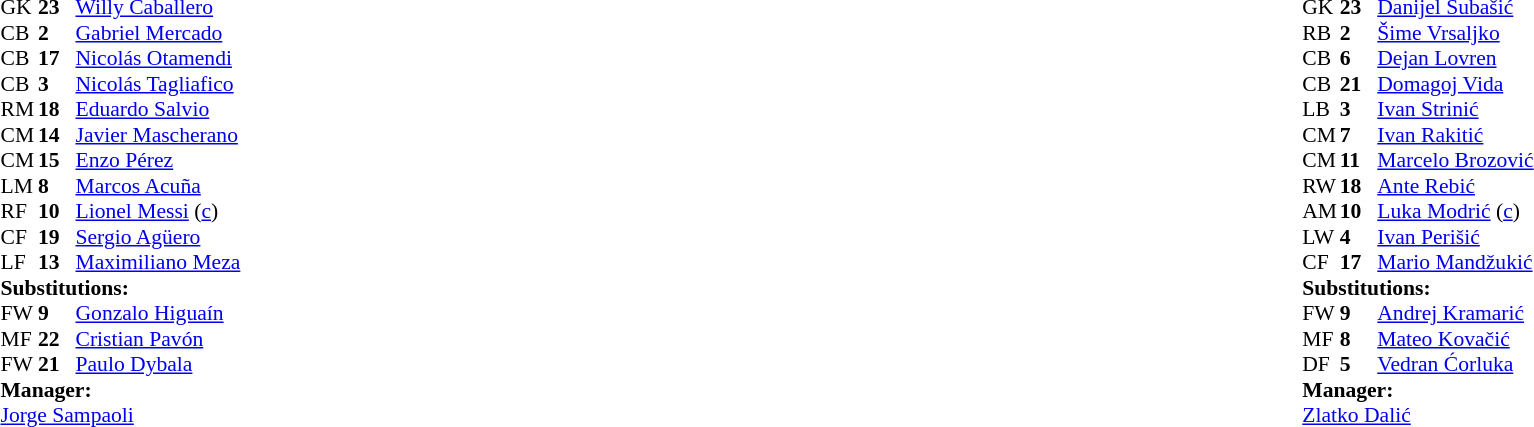<table width="100%">
<tr>
<td valign="top" width="40%"><br><table style="font-size:90%" cellspacing="0" cellpadding="0">
<tr>
<th width=25></th>
<th width=25></th>
</tr>
<tr>
<td>GK</td>
<td><strong>23</strong></td>
<td><a href='#'>Willy Caballero</a></td>
</tr>
<tr>
<td>CB</td>
<td><strong>2</strong></td>
<td><a href='#'>Gabriel Mercado</a></td>
<td></td>
</tr>
<tr>
<td>CB</td>
<td><strong>17</strong></td>
<td><a href='#'>Nicolás Otamendi</a></td>
<td></td>
</tr>
<tr>
<td>CB</td>
<td><strong>3</strong></td>
<td><a href='#'>Nicolás Tagliafico</a></td>
</tr>
<tr>
<td>RM</td>
<td><strong>18</strong></td>
<td><a href='#'>Eduardo Salvio</a></td>
<td></td>
<td></td>
</tr>
<tr>
<td>CM</td>
<td><strong>14</strong></td>
<td><a href='#'>Javier Mascherano</a></td>
</tr>
<tr>
<td>CM</td>
<td><strong>15</strong></td>
<td><a href='#'>Enzo Pérez</a></td>
<td></td>
<td></td>
</tr>
<tr>
<td>LM</td>
<td><strong>8</strong></td>
<td><a href='#'>Marcos Acuña</a></td>
<td></td>
</tr>
<tr>
<td>RF</td>
<td><strong>10</strong></td>
<td><a href='#'>Lionel Messi</a> (<a href='#'>c</a>)</td>
</tr>
<tr>
<td>CF</td>
<td><strong>19</strong></td>
<td><a href='#'>Sergio Agüero</a></td>
<td></td>
<td></td>
</tr>
<tr>
<td>LF</td>
<td><strong>13</strong></td>
<td><a href='#'>Maximiliano Meza</a></td>
</tr>
<tr>
<td colspan=3><strong>Substitutions:</strong></td>
</tr>
<tr>
<td>FW</td>
<td><strong>9</strong></td>
<td><a href='#'>Gonzalo Higuaín</a></td>
<td></td>
<td></td>
</tr>
<tr>
<td>MF</td>
<td><strong>22</strong></td>
<td><a href='#'>Cristian Pavón</a></td>
<td></td>
<td></td>
</tr>
<tr>
<td>FW</td>
<td><strong>21</strong></td>
<td><a href='#'>Paulo Dybala</a></td>
<td></td>
<td></td>
</tr>
<tr>
<td colspan=3><strong>Manager:</strong></td>
</tr>
<tr>
<td colspan=3><a href='#'>Jorge Sampaoli</a></td>
</tr>
</table>
</td>
<td valign="top"></td>
<td valign="top" width="50%"><br><table style="font-size:90%; margin:auto" cellspacing="0" cellpadding="0">
<tr>
<th width=25></th>
<th width=25></th>
</tr>
<tr>
<td>GK</td>
<td><strong>23</strong></td>
<td><a href='#'>Danijel Subašić</a></td>
</tr>
<tr>
<td>RB</td>
<td><strong>2</strong></td>
<td><a href='#'>Šime Vrsaljko</a></td>
<td></td>
</tr>
<tr>
<td>CB</td>
<td><strong>6</strong></td>
<td><a href='#'>Dejan Lovren</a></td>
</tr>
<tr>
<td>CB</td>
<td><strong>21</strong></td>
<td><a href='#'>Domagoj Vida</a></td>
</tr>
<tr>
<td>LB</td>
<td><strong>3</strong></td>
<td><a href='#'>Ivan Strinić</a></td>
</tr>
<tr>
<td>CM</td>
<td><strong>7</strong></td>
<td><a href='#'>Ivan Rakitić</a></td>
</tr>
<tr>
<td>CM</td>
<td><strong>11</strong></td>
<td><a href='#'>Marcelo Brozović</a></td>
</tr>
<tr>
<td>RW</td>
<td><strong>18</strong></td>
<td><a href='#'>Ante Rebić</a></td>
<td></td>
<td></td>
</tr>
<tr>
<td>AM</td>
<td><strong>10</strong></td>
<td><a href='#'>Luka Modrić</a> (<a href='#'>c</a>)</td>
</tr>
<tr>
<td>LW</td>
<td><strong>4</strong></td>
<td><a href='#'>Ivan Perišić</a></td>
<td></td>
<td></td>
</tr>
<tr>
<td>CF</td>
<td><strong>17</strong></td>
<td><a href='#'>Mario Mandžukić</a></td>
<td></td>
<td></td>
</tr>
<tr>
<td colspan=3><strong>Substitutions:</strong></td>
</tr>
<tr>
<td>FW</td>
<td><strong>9</strong></td>
<td><a href='#'>Andrej Kramarić</a></td>
<td></td>
<td></td>
</tr>
<tr>
<td>MF</td>
<td><strong>8</strong></td>
<td><a href='#'>Mateo Kovačić</a></td>
<td></td>
<td></td>
</tr>
<tr>
<td>DF</td>
<td><strong>5</strong></td>
<td><a href='#'>Vedran Ćorluka</a></td>
<td></td>
<td></td>
</tr>
<tr>
<td colspan=3><strong>Manager:</strong></td>
</tr>
<tr>
<td colspan=3><a href='#'>Zlatko Dalić</a></td>
</tr>
</table>
</td>
</tr>
</table>
